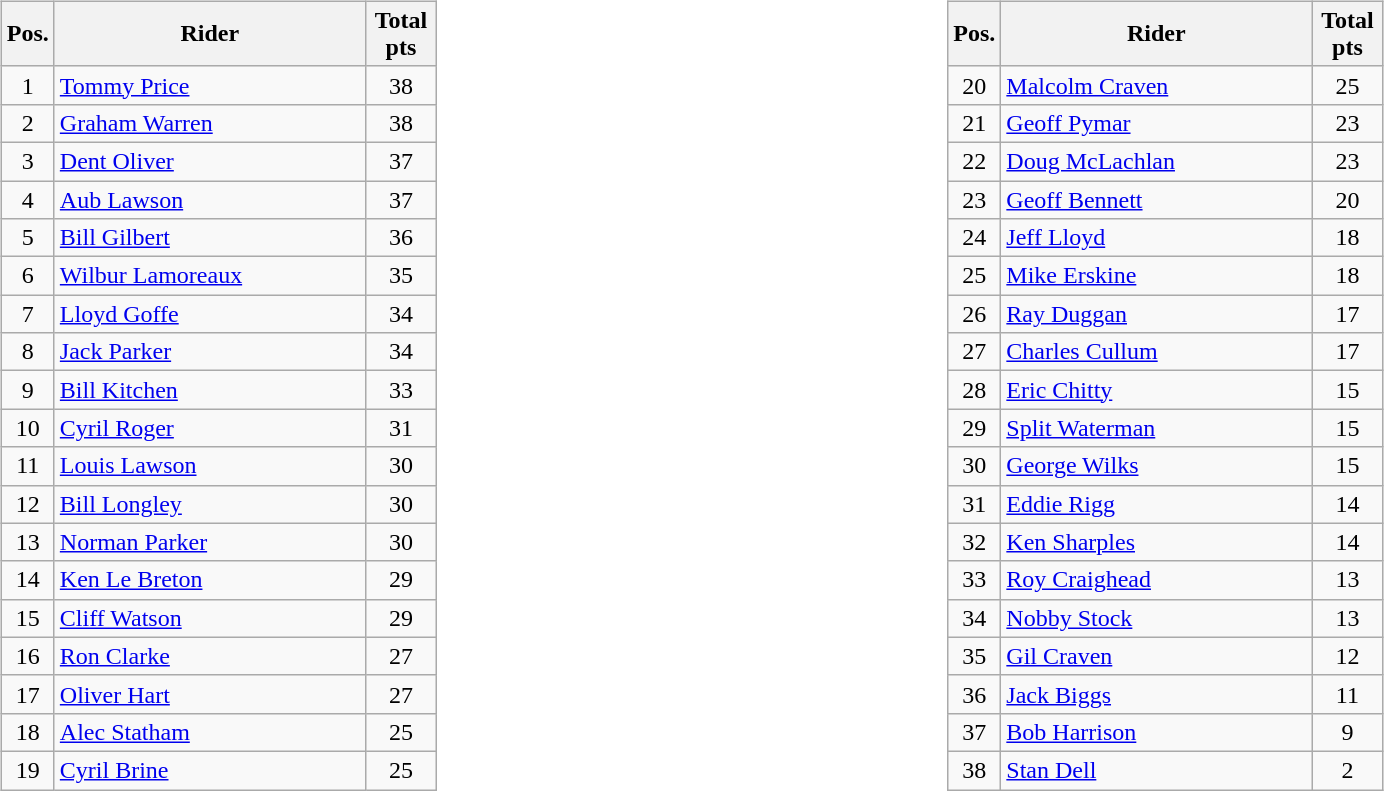<table width=100%>
<tr>
<td width=50% valign=top><br><table class=wikitable>
<tr>
<th width=25px>Pos.</th>
<th width=200px>Rider</th>
<th width=40px>Total pts</th>
</tr>
<tr align=center >
<td>1</td>
<td align=left> <a href='#'>Tommy Price</a></td>
<td>38</td>
</tr>
<tr align=center >
<td>2</td>
<td align=left> <a href='#'>Graham Warren</a></td>
<td>38</td>
</tr>
<tr align=center >
<td>3</td>
<td align=left> <a href='#'>Dent Oliver</a></td>
<td>37</td>
</tr>
<tr align=center >
<td>4</td>
<td align=left> <a href='#'>Aub Lawson</a></td>
<td>37</td>
</tr>
<tr align=center >
<td>5</td>
<td align=left> <a href='#'>Bill Gilbert</a></td>
<td>36</td>
</tr>
<tr align=center >
<td>6</td>
<td align=left> <a href='#'>Wilbur Lamoreaux</a></td>
<td>35</td>
</tr>
<tr align=center >
<td>7</td>
<td align=left> <a href='#'>Lloyd Goffe</a></td>
<td>34</td>
</tr>
<tr align=center >
<td>8</td>
<td align=left> <a href='#'>Jack Parker</a></td>
<td>34</td>
</tr>
<tr align=center >
<td>9</td>
<td align=left> <a href='#'>Bill Kitchen</a></td>
<td>33</td>
</tr>
<tr align=center >
<td>10</td>
<td align=left> <a href='#'>Cyril Roger</a></td>
<td>31</td>
</tr>
<tr align=center >
<td>11</td>
<td align=left> <a href='#'>Louis Lawson</a></td>
<td>30</td>
</tr>
<tr align=center >
<td>12</td>
<td align=left> <a href='#'>Bill Longley</a></td>
<td>30</td>
</tr>
<tr align=center >
<td>13</td>
<td align=left> <a href='#'>Norman Parker</a></td>
<td>30</td>
</tr>
<tr align=center >
<td>14</td>
<td align=left> <a href='#'>Ken Le Breton</a></td>
<td>29</td>
</tr>
<tr align=center >
<td>15</td>
<td align=left> <a href='#'>Cliff Watson</a></td>
<td>29</td>
</tr>
<tr align=center >
<td>16</td>
<td align=left> <a href='#'>Ron Clarke</a></td>
<td>27</td>
</tr>
<tr align=center >
<td>17</td>
<td align=left> <a href='#'>Oliver Hart</a></td>
<td>27</td>
</tr>
<tr align=center >
<td>18</td>
<td align=left> <a href='#'>Alec Statham</a></td>
<td>25</td>
</tr>
<tr align=center>
<td>19</td>
<td align=left> <a href='#'>Cyril Brine</a></td>
<td>25</td>
</tr>
</table>
</td>
<td width=50% valign=top><br><table class=wikitable>
<tr>
<th width=25px>Pos.</th>
<th width=200px>Rider</th>
<th width=40px>Total pts</th>
</tr>
<tr align=center>
<td>20</td>
<td align=left> <a href='#'>Malcolm Craven</a></td>
<td>25</td>
</tr>
<tr align=center>
<td>21</td>
<td align=left> <a href='#'>Geoff Pymar</a></td>
<td>23</td>
</tr>
<tr align=center>
<td>22</td>
<td align=left> <a href='#'>Doug McLachlan</a></td>
<td>23</td>
</tr>
<tr align=center>
<td>23</td>
<td align=left> <a href='#'>Geoff Bennett</a></td>
<td>20</td>
</tr>
<tr align=center>
<td>24</td>
<td align=left> <a href='#'>Jeff Lloyd</a></td>
<td>18</td>
</tr>
<tr align=center>
<td>25</td>
<td align=left> <a href='#'>Mike Erskine</a></td>
<td>18</td>
</tr>
<tr align=center>
<td>26</td>
<td align=left> <a href='#'>Ray Duggan</a></td>
<td>17</td>
</tr>
<tr align=center>
<td>27</td>
<td align=left> <a href='#'>Charles Cullum</a></td>
<td>17</td>
</tr>
<tr align=center>
<td>28</td>
<td align=left> <a href='#'>Eric Chitty</a></td>
<td>15</td>
</tr>
<tr align=center>
<td>29</td>
<td align=left> <a href='#'>Split Waterman</a></td>
<td>15</td>
</tr>
<tr align=center>
<td>30</td>
<td align=left> <a href='#'>George Wilks</a></td>
<td>15</td>
</tr>
<tr align=center>
<td>31</td>
<td align=left> <a href='#'>Eddie Rigg</a></td>
<td>14</td>
</tr>
<tr align=center>
<td>32</td>
<td align=left> <a href='#'>Ken Sharples</a></td>
<td>14</td>
</tr>
<tr align=center>
<td>33</td>
<td align=left> <a href='#'>Roy Craighead</a></td>
<td>13</td>
</tr>
<tr align=center>
<td>34</td>
<td align=left> <a href='#'>Nobby Stock</a></td>
<td>13</td>
</tr>
<tr align=center>
<td>35</td>
<td align=left> <a href='#'>Gil Craven</a></td>
<td>12</td>
</tr>
<tr align=center>
<td>36</td>
<td align=left> <a href='#'>Jack Biggs</a></td>
<td>11</td>
</tr>
<tr align=center>
<td>37</td>
<td align=left> <a href='#'>Bob Harrison</a></td>
<td>9</td>
</tr>
<tr align=center>
<td>38</td>
<td align=left> <a href='#'>Stan Dell</a></td>
<td>2</td>
</tr>
</table>
</td>
</tr>
</table>
